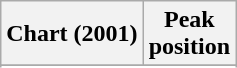<table class="wikitable sortable plainrowheaders" style="text-align:center">
<tr>
<th scope="col">Chart (2001)</th>
<th scope="col">Peak<br>position</th>
</tr>
<tr>
</tr>
<tr>
</tr>
</table>
